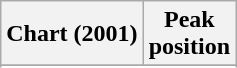<table class="wikitable sortable plainrowheaders">
<tr>
<th>Chart (2001)</th>
<th>Peak<br>position</th>
</tr>
<tr>
</tr>
<tr>
</tr>
</table>
